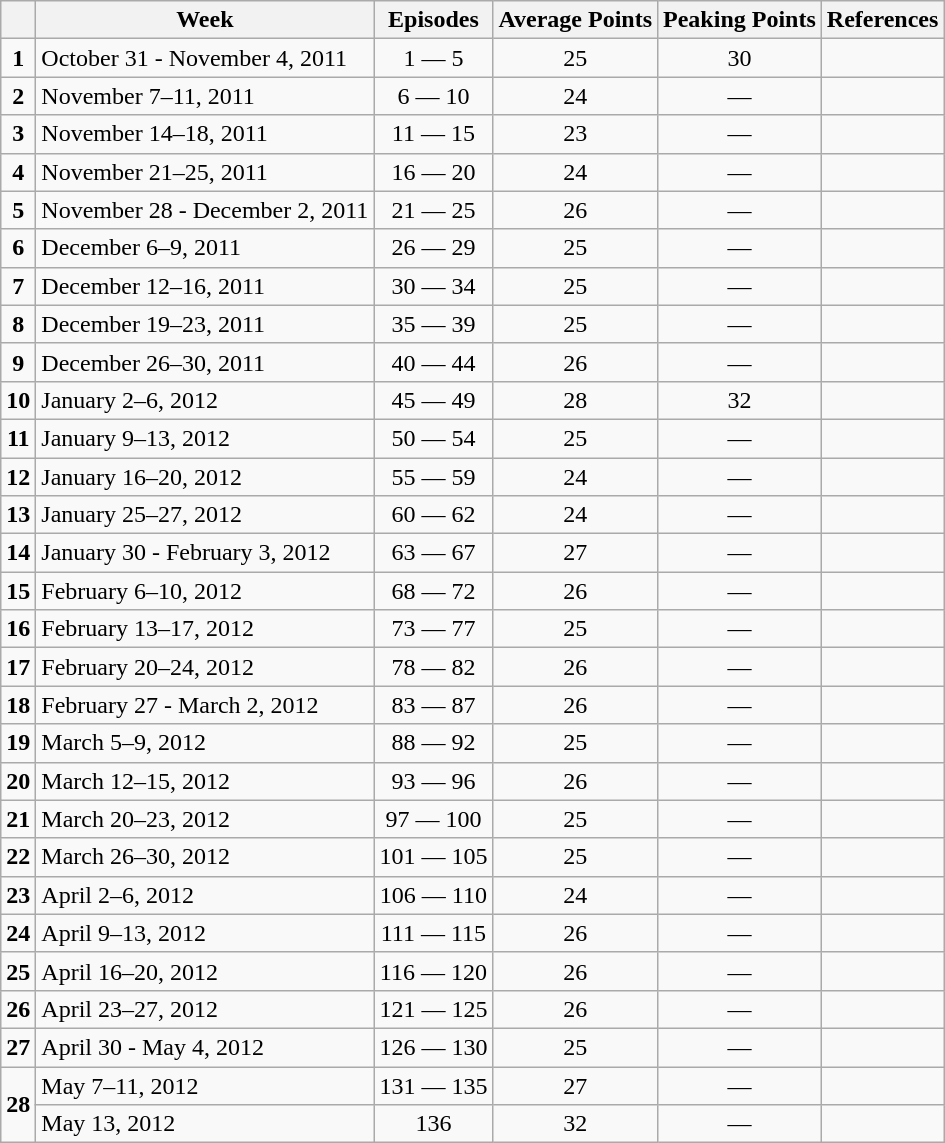<table class="wikitable" style="text-align:center;">
<tr>
<th></th>
<th>Week</th>
<th>Episodes</th>
<th>Average Points</th>
<th>Peaking Points</th>
<th>References</th>
</tr>
<tr>
<td><strong>1</strong></td>
<td style="text-align:left;">October 31 - November 4, 2011</td>
<td>1 — 5</td>
<td>25</td>
<td>30</td>
<td></td>
</tr>
<tr>
<td><strong>2</strong></td>
<td style="text-align:left;">November 7–11, 2011</td>
<td>6 — 10</td>
<td>24</td>
<td>—</td>
<td></td>
</tr>
<tr>
<td><strong>3</strong></td>
<td style="text-align:left;">November 14–18, 2011</td>
<td>11 — 15</td>
<td>23</td>
<td>—</td>
<td></td>
</tr>
<tr>
<td><strong>4</strong></td>
<td style="text-align:left;">November 21–25, 2011</td>
<td>16 — 20</td>
<td>24</td>
<td>—</td>
<td></td>
</tr>
<tr>
<td><strong>5</strong></td>
<td style="text-align:left;">November 28 - December 2, 2011</td>
<td>21 — 25</td>
<td>26</td>
<td>—</td>
<td></td>
</tr>
<tr>
<td><strong>6</strong></td>
<td style="text-align:left;">December 6–9, 2011</td>
<td>26 — 29</td>
<td>25</td>
<td>—</td>
<td></td>
</tr>
<tr>
<td><strong>7</strong></td>
<td style="text-align:left;">December 12–16, 2011</td>
<td>30 — 34</td>
<td>25</td>
<td>—</td>
<td></td>
</tr>
<tr>
<td><strong>8</strong></td>
<td style="text-align:left;">December 19–23, 2011</td>
<td>35 — 39</td>
<td>25</td>
<td>—</td>
<td></td>
</tr>
<tr>
<td><strong>9</strong></td>
<td style="text-align:left;">December 26–30, 2011</td>
<td>40 — 44</td>
<td>26</td>
<td>—</td>
<td></td>
</tr>
<tr>
<td><strong>10</strong></td>
<td style="text-align:left;">January 2–6, 2012</td>
<td>45 — 49</td>
<td>28</td>
<td>32</td>
<td></td>
</tr>
<tr>
<td><strong>11</strong></td>
<td style="text-align:left;">January 9–13, 2012</td>
<td>50 — 54</td>
<td>25</td>
<td>—</td>
<td></td>
</tr>
<tr>
<td><strong>12</strong></td>
<td style="text-align:left;">January 16–20, 2012</td>
<td>55 — 59</td>
<td>24</td>
<td>—</td>
<td></td>
</tr>
<tr>
<td><strong>13</strong></td>
<td style="text-align:left;">January 25–27, 2012</td>
<td>60 — 62</td>
<td>24</td>
<td>—</td>
<td></td>
</tr>
<tr>
<td><strong>14</strong></td>
<td style="text-align:left;">January 30 - February 3, 2012</td>
<td>63 — 67</td>
<td>27</td>
<td>—</td>
<td></td>
</tr>
<tr>
<td><strong>15</strong></td>
<td style="text-align:left;">February 6–10, 2012</td>
<td>68 — 72</td>
<td>26</td>
<td>—</td>
<td></td>
</tr>
<tr>
<td><strong>16</strong></td>
<td style="text-align:left;">February 13–17, 2012</td>
<td>73 — 77</td>
<td>25</td>
<td>—</td>
<td></td>
</tr>
<tr>
<td><strong>17</strong></td>
<td style="text-align:left;">February 20–24, 2012</td>
<td>78 — 82</td>
<td>26</td>
<td>—</td>
<td></td>
</tr>
<tr>
<td><strong>18</strong></td>
<td style="text-align:left;">February 27 - March 2, 2012</td>
<td>83 — 87</td>
<td>26</td>
<td>—</td>
<td></td>
</tr>
<tr>
<td><strong>19</strong></td>
<td style="text-align:left;">March 5–9, 2012</td>
<td>88 — 92</td>
<td>25</td>
<td>—</td>
<td></td>
</tr>
<tr>
<td><strong>20</strong></td>
<td style="text-align:left;">March 12–15, 2012</td>
<td>93 — 96</td>
<td>26</td>
<td>—</td>
<td></td>
</tr>
<tr>
<td><strong>21</strong></td>
<td style="text-align:left;">March 20–23, 2012</td>
<td>97 — 100</td>
<td>25</td>
<td>—</td>
<td></td>
</tr>
<tr>
<td><strong>22</strong></td>
<td style="text-align:left;">March 26–30, 2012</td>
<td>101 — 105</td>
<td>25</td>
<td>—</td>
<td></td>
</tr>
<tr>
<td><strong>23</strong></td>
<td style="text-align:left;">April 2–6, 2012</td>
<td>106 — 110</td>
<td>24</td>
<td>—</td>
<td></td>
</tr>
<tr>
<td><strong>24</strong></td>
<td style="text-align:left;">April 9–13, 2012</td>
<td>111 — 115</td>
<td>26</td>
<td>—</td>
<td></td>
</tr>
<tr>
<td><strong>25</strong></td>
<td style="text-align:left;">April 16–20, 2012</td>
<td>116 — 120</td>
<td>26</td>
<td>—</td>
<td></td>
</tr>
<tr>
<td><strong>26</strong></td>
<td style="text-align:left;">April 23–27, 2012</td>
<td>121 — 125</td>
<td>26</td>
<td>—</td>
<td></td>
</tr>
<tr>
<td><strong>27</strong></td>
<td style="text-align:left;">April 30 - May 4, 2012</td>
<td>126 — 130</td>
<td>25</td>
<td>—</td>
<td></td>
</tr>
<tr>
<td rowspan=2><strong>28</strong></td>
<td style="text-align:left;">May 7–11, 2012</td>
<td>131 — 135</td>
<td>27</td>
<td>—</td>
<td></td>
</tr>
<tr>
<td style="text-align:left;">May 13, 2012</td>
<td>136</td>
<td>32</td>
<td>—</td>
<td></td>
</tr>
</table>
